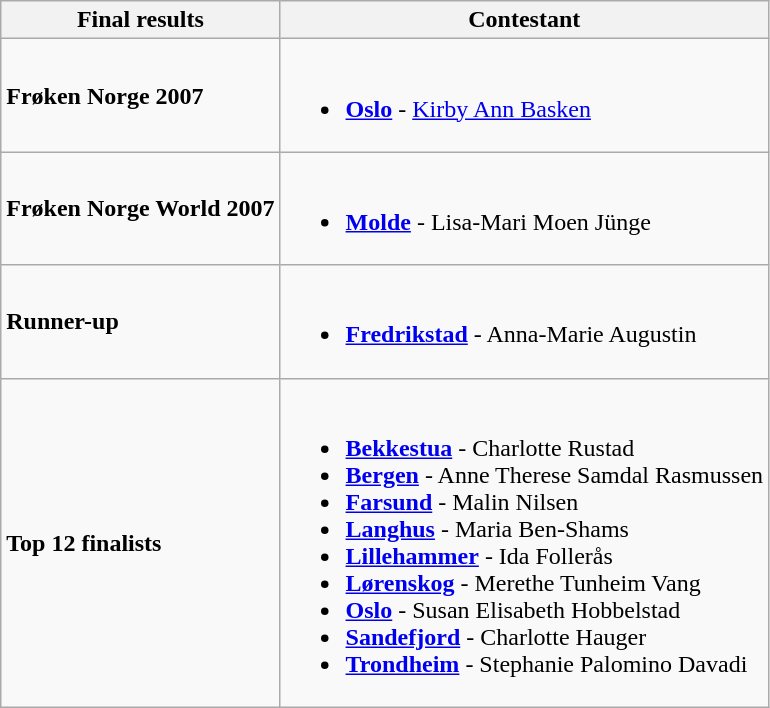<table class="wikitable">
<tr>
<th>Final results</th>
<th>Contestant</th>
</tr>
<tr>
<td><strong>Frøken Norge 2007</strong></td>
<td><br><ul><li><strong><a href='#'>Oslo</a></strong> - <a href='#'>Kirby Ann Basken</a></li></ul></td>
</tr>
<tr>
<td><strong>Frøken Norge World 2007</strong></td>
<td><br><ul><li><strong><a href='#'>Molde</a></strong> - Lisa-Mari Moen Jünge</li></ul></td>
</tr>
<tr>
<td><strong>Runner-up</strong></td>
<td><br><ul><li><strong><a href='#'>Fredrikstad</a></strong> - Anna-Marie Augustin</li></ul></td>
</tr>
<tr>
<td><strong>Top 12 finalists</strong></td>
<td><br><ul><li><strong><a href='#'>Bekkestua</a></strong> - Charlotte Rustad</li><li><strong><a href='#'>Bergen</a></strong> - Anne Therese Samdal Rasmussen</li><li><strong><a href='#'>Farsund</a></strong> - Malin Nilsen</li><li><strong><a href='#'>Langhus</a></strong> - Maria Ben-Shams</li><li><strong><a href='#'>Lillehammer</a></strong> - Ida Follerås</li><li><strong><a href='#'>Lørenskog</a></strong> - Merethe Tunheim Vang</li><li><strong><a href='#'>Oslo</a></strong> - Susan Elisabeth Hobbelstad</li><li><strong><a href='#'>Sandefjord</a></strong> - Charlotte Hauger</li><li><strong><a href='#'>Trondheim</a></strong> - Stephanie Palomino Davadi</li></ul></td>
</tr>
</table>
